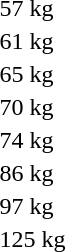<table>
<tr>
<td rowspan=2>57 kg</td>
<td rowspan=2></td>
<td rowspan=2></td>
<td></td>
</tr>
<tr>
<td></td>
</tr>
<tr>
<td rowspan=2>61 kg</td>
<td rowspan=2></td>
<td rowspan=2></td>
<td></td>
</tr>
<tr>
<td></td>
</tr>
<tr>
<td rowspan=2>65 kg</td>
<td rowspan=2></td>
<td rowspan=2></td>
<td></td>
</tr>
<tr>
<td></td>
</tr>
<tr>
<td rowspan=2>70 kg</td>
<td rowspan=2></td>
<td rowspan=2></td>
<td></td>
</tr>
<tr>
<td></td>
</tr>
<tr>
<td rowspan=2>74 kg</td>
<td rowspan=2></td>
<td rowspan=2></td>
<td></td>
</tr>
<tr>
<td></td>
</tr>
<tr>
<td rowspan=2>86 kg</td>
<td rowspan=2></td>
<td rowspan=2></td>
<td></td>
</tr>
<tr>
<td></td>
</tr>
<tr>
<td rowspan=2>97 kg</td>
<td rowspan=2></td>
<td rowspan=2></td>
<td></td>
</tr>
<tr>
<td></td>
</tr>
<tr>
<td rowspan=2>125 kg</td>
<td rowspan=2></td>
<td rowspan=2></td>
<td></td>
</tr>
<tr>
<td></td>
</tr>
<tr>
</tr>
</table>
